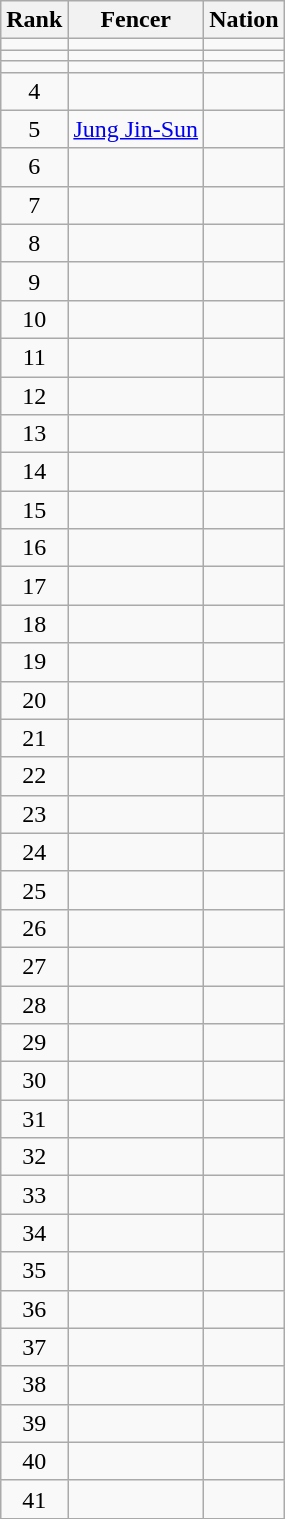<table class="wikitable sortable" style="text-align:center">
<tr>
<th>Rank</th>
<th>Fencer</th>
<th>Nation</th>
</tr>
<tr>
<td></td>
<td align=left></td>
<td align=left></td>
</tr>
<tr>
<td></td>
<td align=left></td>
<td align=left></td>
</tr>
<tr>
<td></td>
<td align=left></td>
<td align=left></td>
</tr>
<tr>
<td>4</td>
<td align=left></td>
<td align=left></td>
</tr>
<tr>
<td>5</td>
<td align=left><a href='#'>Jung Jin-Sun</a></td>
<td align=left></td>
</tr>
<tr>
<td>6</td>
<td align=left></td>
<td align=left></td>
</tr>
<tr>
<td>7</td>
<td align=left></td>
<td align=left></td>
</tr>
<tr>
<td>8</td>
<td align=left></td>
<td align=left></td>
</tr>
<tr>
<td>9</td>
<td align=left></td>
<td align=left></td>
</tr>
<tr>
<td>10</td>
<td align=left></td>
<td align=left></td>
</tr>
<tr>
<td>11</td>
<td align=left></td>
<td align=left></td>
</tr>
<tr>
<td>12</td>
<td align=left></td>
<td align=left></td>
</tr>
<tr>
<td>13</td>
<td align=left></td>
<td align=left></td>
</tr>
<tr>
<td>14</td>
<td align=left></td>
<td align=left></td>
</tr>
<tr>
<td>15</td>
<td align=left></td>
<td align=left></td>
</tr>
<tr>
<td>16</td>
<td align=left></td>
<td align=left></td>
</tr>
<tr>
<td>17</td>
<td align=left></td>
<td align=left></td>
</tr>
<tr>
<td>18</td>
<td align=left></td>
<td align=left></td>
</tr>
<tr>
<td>19</td>
<td align=left></td>
<td align=left></td>
</tr>
<tr>
<td>20</td>
<td align=left></td>
<td align=left></td>
</tr>
<tr>
<td>21</td>
<td align=left></td>
<td align=left></td>
</tr>
<tr>
<td>22</td>
<td align=left></td>
<td align=left></td>
</tr>
<tr>
<td>23</td>
<td align=left></td>
<td align=left></td>
</tr>
<tr>
<td>24</td>
<td align=left></td>
<td align=left></td>
</tr>
<tr>
<td>25</td>
<td align=left></td>
<td align=left></td>
</tr>
<tr>
<td>26</td>
<td align=left></td>
<td align=left></td>
</tr>
<tr>
<td>27</td>
<td align=left></td>
<td align=left></td>
</tr>
<tr>
<td>28</td>
<td align=left></td>
<td align=left></td>
</tr>
<tr>
<td>29</td>
<td align=left></td>
<td align=left></td>
</tr>
<tr>
<td>30</td>
<td align=left></td>
<td align=left></td>
</tr>
<tr>
<td>31</td>
<td align=left></td>
<td align=left></td>
</tr>
<tr>
<td>32</td>
<td align=left></td>
<td align=left></td>
</tr>
<tr>
<td>33</td>
<td align=left></td>
<td align=left></td>
</tr>
<tr>
<td>34</td>
<td align=left></td>
<td align=left></td>
</tr>
<tr>
<td>35</td>
<td align=left></td>
<td align=left></td>
</tr>
<tr>
<td>36</td>
<td align=left></td>
<td align=left></td>
</tr>
<tr>
<td>37</td>
<td align=left></td>
<td align=left></td>
</tr>
<tr>
<td>38</td>
<td align=left></td>
<td align=left></td>
</tr>
<tr>
<td>39</td>
<td align=left></td>
<td align=left></td>
</tr>
<tr>
<td>40</td>
<td align=left></td>
<td align=left></td>
</tr>
<tr>
<td>41</td>
<td align=left></td>
<td align=left></td>
</tr>
</table>
